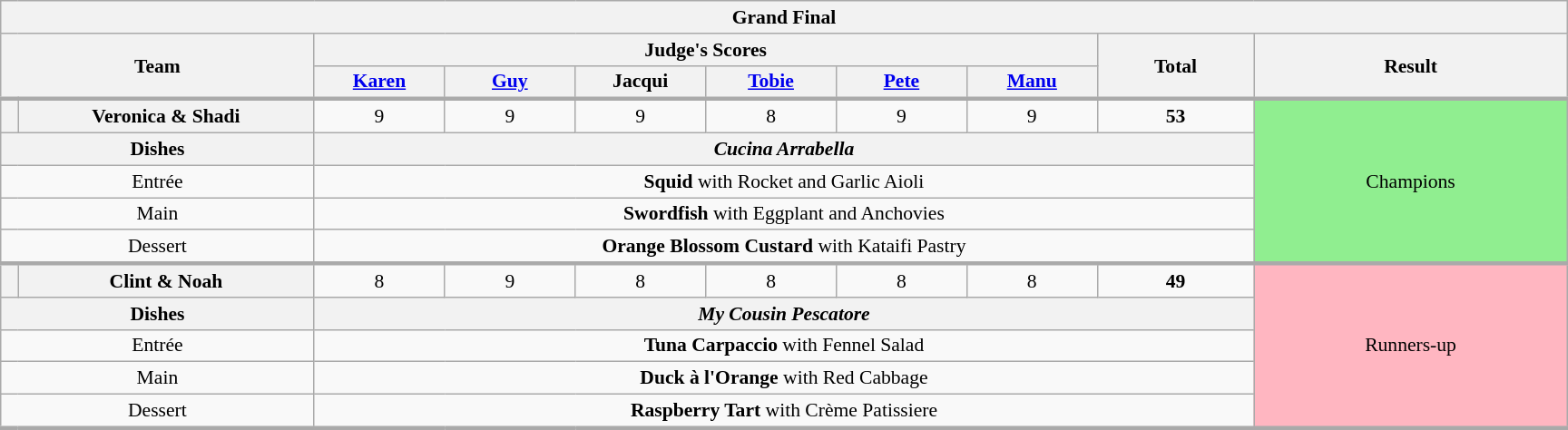<table class="wikitable plainrowheaders" style="margin:1em auto; text-align:center; font-size:90%; width:80em;">
<tr>
<th colspan="10" >Grand Final</th>
</tr>
<tr>
<th rowspan="2" style="width:20%;" colspan="2">Team</th>
<th colspan="6" style="width:50%;">Judge's Scores</th>
<th rowspan="2" style="width:10%;">Total<br></th>
<th rowspan="2" style="width:20%;">Result</th>
</tr>
<tr>
<th style="width:50px;"><a href='#'>Karen</a></th>
<th style="width:50px;"><a href='#'>Guy</a></th>
<th style="width:50px;">Jacqui</th>
<th style="width:50px;"><a href='#'>Tobie</a></th>
<th style="width:50px;"><a href='#'>Pete</a></th>
<th style="width:50px;"><a href='#'>Manu</a></th>
</tr>
<tr style="border-top:3px solid #aaa;">
<th></th>
<th style="text-align:centre">Veronica & Shadi</th>
<td>9</td>
<td>9</td>
<td>9</td>
<td>8</td>
<td>9</td>
<td>9</td>
<td><strong>53</strong></td>
<td rowspan="5" style="background:lightgreen">Champions</td>
</tr>
<tr>
<th colspan="2">Dishes</th>
<th colspan="7"><strong><em>Cucina Arrabella</em></strong></th>
</tr>
<tr>
<td colspan="2">Entrée</td>
<td colspan="7"><strong>Squid</strong> with Rocket and Garlic Aioli</td>
</tr>
<tr>
<td colspan="2">Main</td>
<td colspan="7"><strong>Swordfish</strong> with Eggplant and Anchovies</td>
</tr>
<tr>
<td colspan="2">Dessert</td>
<td colspan="7"><strong>Orange Blossom Custard</strong> with Kataifi Pastry</td>
</tr>
<tr style="border-top:3px solid #aaa;">
<th></th>
<th style="text-align:centre">Clint & Noah</th>
<td>8</td>
<td>9</td>
<td>8</td>
<td>8</td>
<td>8</td>
<td>8</td>
<td><strong>49</strong></td>
<td rowspan="5" style="background:lightpink">Runners-up</td>
</tr>
<tr>
<th colspan="2">Dishes</th>
<th colspan="7"><strong><em>My Cousin Pescatore</em></strong></th>
</tr>
<tr>
<td colspan="2">Entrée</td>
<td colspan="7"><strong>Tuna Carpaccio</strong> with Fennel Salad</td>
</tr>
<tr>
<td colspan="2">Main</td>
<td colspan="7"><strong>Duck à l'Orange</strong> with Red Cabbage</td>
</tr>
<tr>
<td colspan="2">Dessert</td>
<td colspan="7"><strong>Raspberry Tart</strong> with Crème Patissiere</td>
</tr>
<tr style="border-top:3px solid #aaa;">
</tr>
</table>
